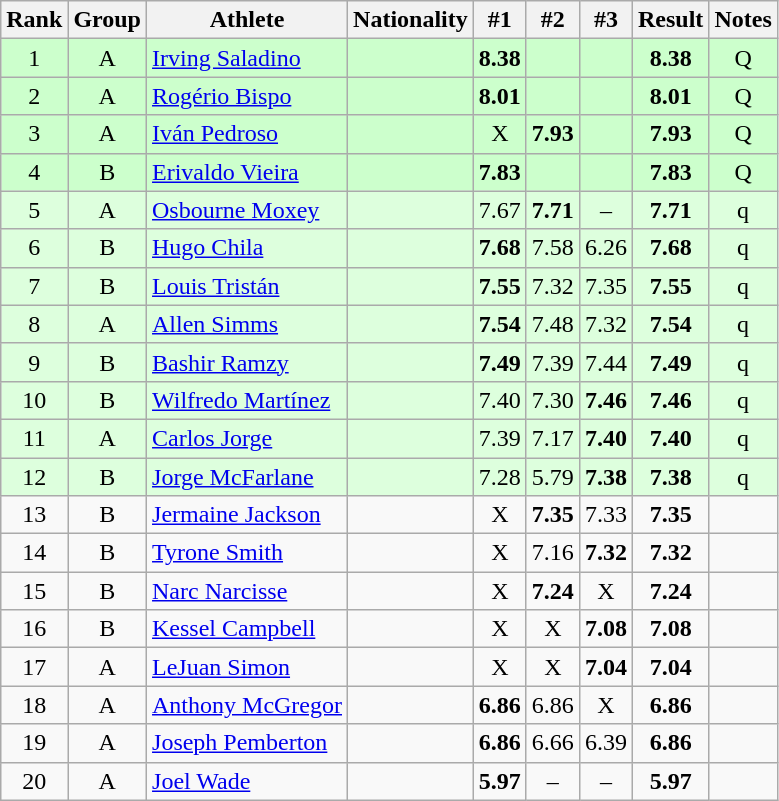<table class="wikitable sortable" style="text-align:center">
<tr>
<th>Rank</th>
<th>Group</th>
<th>Athlete</th>
<th>Nationality</th>
<th>#1</th>
<th>#2</th>
<th>#3</th>
<th>Result</th>
<th>Notes</th>
</tr>
<tr bgcolor=ccffcc>
<td>1</td>
<td>A</td>
<td align=left><a href='#'>Irving Saladino</a></td>
<td align=left></td>
<td><strong>8.38</strong></td>
<td></td>
<td></td>
<td><strong>8.38</strong></td>
<td>Q</td>
</tr>
<tr bgcolor=ccffcc>
<td>2</td>
<td>A</td>
<td align=left><a href='#'>Rogério Bispo</a></td>
<td align=left></td>
<td><strong>8.01</strong></td>
<td></td>
<td></td>
<td><strong>8.01</strong></td>
<td>Q</td>
</tr>
<tr bgcolor=ccffcc>
<td>3</td>
<td>A</td>
<td align=left><a href='#'>Iván Pedroso</a></td>
<td align=left></td>
<td>X</td>
<td><strong>7.93</strong></td>
<td></td>
<td><strong>7.93</strong></td>
<td>Q</td>
</tr>
<tr bgcolor=ccffcc>
<td>4</td>
<td>B</td>
<td align=left><a href='#'>Erivaldo Vieira</a></td>
<td align=left></td>
<td><strong>7.83</strong></td>
<td></td>
<td></td>
<td><strong>7.83</strong></td>
<td>Q</td>
</tr>
<tr bgcolor=ddffdd>
<td>5</td>
<td>A</td>
<td align=left><a href='#'>Osbourne Moxey</a></td>
<td align=left></td>
<td>7.67</td>
<td><strong>7.71</strong></td>
<td>–</td>
<td><strong>7.71</strong></td>
<td>q</td>
</tr>
<tr bgcolor=ddffdd>
<td>6</td>
<td>B</td>
<td align=left><a href='#'>Hugo Chila</a></td>
<td align=left></td>
<td><strong>7.68</strong></td>
<td>7.58</td>
<td>6.26</td>
<td><strong>7.68</strong></td>
<td>q</td>
</tr>
<tr bgcolor=ddffdd>
<td>7</td>
<td>B</td>
<td align=left><a href='#'>Louis Tristán</a></td>
<td align=left></td>
<td><strong>7.55</strong></td>
<td>7.32</td>
<td>7.35</td>
<td><strong>7.55</strong></td>
<td>q</td>
</tr>
<tr bgcolor=ddffdd>
<td>8</td>
<td>A</td>
<td align=left><a href='#'>Allen Simms</a></td>
<td align=left></td>
<td><strong>7.54</strong></td>
<td>7.48</td>
<td>7.32</td>
<td><strong>7.54</strong></td>
<td>q</td>
</tr>
<tr bgcolor=ddffdd>
<td>9</td>
<td>B</td>
<td align=left><a href='#'>Bashir Ramzy</a></td>
<td align=left></td>
<td><strong>7.49</strong></td>
<td>7.39</td>
<td>7.44</td>
<td><strong>7.49</strong></td>
<td>q</td>
</tr>
<tr bgcolor=ddffdd>
<td>10</td>
<td>B</td>
<td align=left><a href='#'>Wilfredo Martínez</a></td>
<td align=left></td>
<td>7.40</td>
<td>7.30</td>
<td><strong>7.46</strong></td>
<td><strong>7.46</strong></td>
<td>q</td>
</tr>
<tr bgcolor=ddffdd>
<td>11</td>
<td>A</td>
<td align=left><a href='#'>Carlos Jorge</a></td>
<td align=left></td>
<td>7.39</td>
<td>7.17</td>
<td><strong>7.40</strong></td>
<td><strong>7.40</strong></td>
<td>q</td>
</tr>
<tr bgcolor=ddffdd>
<td>12</td>
<td>B</td>
<td align=left><a href='#'>Jorge McFarlane</a></td>
<td align=left></td>
<td>7.28</td>
<td>5.79</td>
<td><strong>7.38</strong></td>
<td><strong>7.38</strong></td>
<td>q</td>
</tr>
<tr>
<td>13</td>
<td>B</td>
<td align=left><a href='#'>Jermaine Jackson</a></td>
<td align=left></td>
<td>X</td>
<td><strong>7.35</strong></td>
<td>7.33</td>
<td><strong>7.35</strong></td>
<td></td>
</tr>
<tr>
<td>14</td>
<td>B</td>
<td align=left><a href='#'>Tyrone Smith</a></td>
<td align=left></td>
<td>X</td>
<td>7.16</td>
<td><strong>7.32</strong></td>
<td><strong>7.32</strong></td>
<td></td>
</tr>
<tr>
<td>15</td>
<td>B</td>
<td align=left><a href='#'>Narc Narcisse</a></td>
<td align=left></td>
<td>X</td>
<td><strong>7.24</strong></td>
<td>X</td>
<td><strong>7.24</strong></td>
<td></td>
</tr>
<tr>
<td>16</td>
<td>B</td>
<td align=left><a href='#'>Kessel Campbell</a></td>
<td align=left></td>
<td>X</td>
<td>X</td>
<td><strong>7.08</strong></td>
<td><strong>7.08</strong></td>
<td></td>
</tr>
<tr>
<td>17</td>
<td>A</td>
<td align=left><a href='#'>LeJuan Simon</a></td>
<td align=left></td>
<td>X</td>
<td>X</td>
<td><strong>7.04</strong></td>
<td><strong>7.04</strong></td>
<td></td>
</tr>
<tr>
<td>18</td>
<td>A</td>
<td align=left><a href='#'>Anthony McGregor</a></td>
<td align=left></td>
<td><strong>6.86</strong></td>
<td>6.86</td>
<td>X</td>
<td><strong>6.86</strong></td>
<td></td>
</tr>
<tr>
<td>19</td>
<td>A</td>
<td align=left><a href='#'>Joseph Pemberton</a></td>
<td align=left></td>
<td><strong>6.86</strong></td>
<td>6.66</td>
<td>6.39</td>
<td><strong>6.86</strong></td>
<td></td>
</tr>
<tr>
<td>20</td>
<td>A</td>
<td align=left><a href='#'>Joel Wade</a></td>
<td align=left></td>
<td><strong>5.97</strong></td>
<td>–</td>
<td>–</td>
<td><strong>5.97</strong></td>
<td></td>
</tr>
</table>
